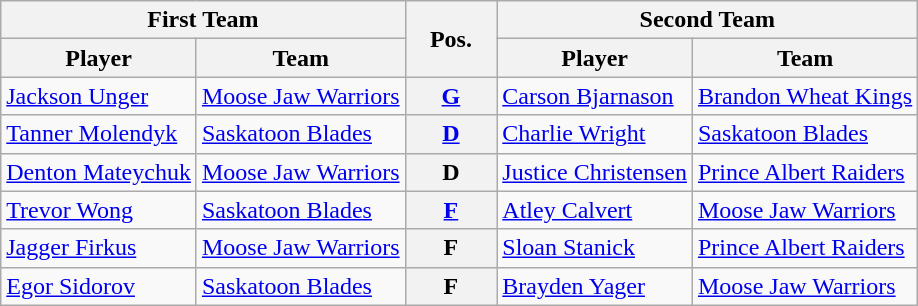<table class="wikitable">
<tr>
<th colspan="2">First Team</th>
<th style="width:10%;" rowspan="2">Pos.</th>
<th colspan="2">Second Team</th>
</tr>
<tr>
<th>Player</th>
<th>Team</th>
<th>Player</th>
<th>Team</th>
</tr>
<tr>
<td><a href='#'>Jackson Unger</a></td>
<td><a href='#'>Moose Jaw Warriors</a></td>
<th style="text-align:center;"><a href='#'>G</a></th>
<td><a href='#'>Carson Bjarnason</a></td>
<td><a href='#'>Brandon Wheat Kings</a></td>
</tr>
<tr>
<td><a href='#'>Tanner Molendyk</a></td>
<td><a href='#'>Saskatoon Blades</a></td>
<th style="text-align:center;"><a href='#'>D</a></th>
<td><a href='#'>Charlie Wright</a></td>
<td><a href='#'>Saskatoon Blades</a></td>
</tr>
<tr>
<td><a href='#'>Denton Mateychuk</a></td>
<td><a href='#'>Moose Jaw Warriors</a></td>
<th style="text-align:center;">D</th>
<td><a href='#'>Justice Christensen</a></td>
<td><a href='#'>Prince Albert Raiders</a></td>
</tr>
<tr>
<td><a href='#'>Trevor Wong</a></td>
<td><a href='#'>Saskatoon Blades</a></td>
<th style="text-align:center;"><a href='#'>F</a></th>
<td><a href='#'>Atley Calvert</a></td>
<td><a href='#'>Moose Jaw Warriors</a></td>
</tr>
<tr>
<td><a href='#'>Jagger Firkus</a></td>
<td><a href='#'>Moose Jaw Warriors</a></td>
<th style="text-align:center;">F</th>
<td><a href='#'>Sloan Stanick</a></td>
<td><a href='#'>Prince Albert Raiders</a></td>
</tr>
<tr>
<td><a href='#'>Egor Sidorov</a></td>
<td><a href='#'>Saskatoon Blades</a></td>
<th style="text-align:center;">F</th>
<td><a href='#'>Brayden Yager</a></td>
<td><a href='#'>Moose Jaw Warriors</a></td>
</tr>
</table>
